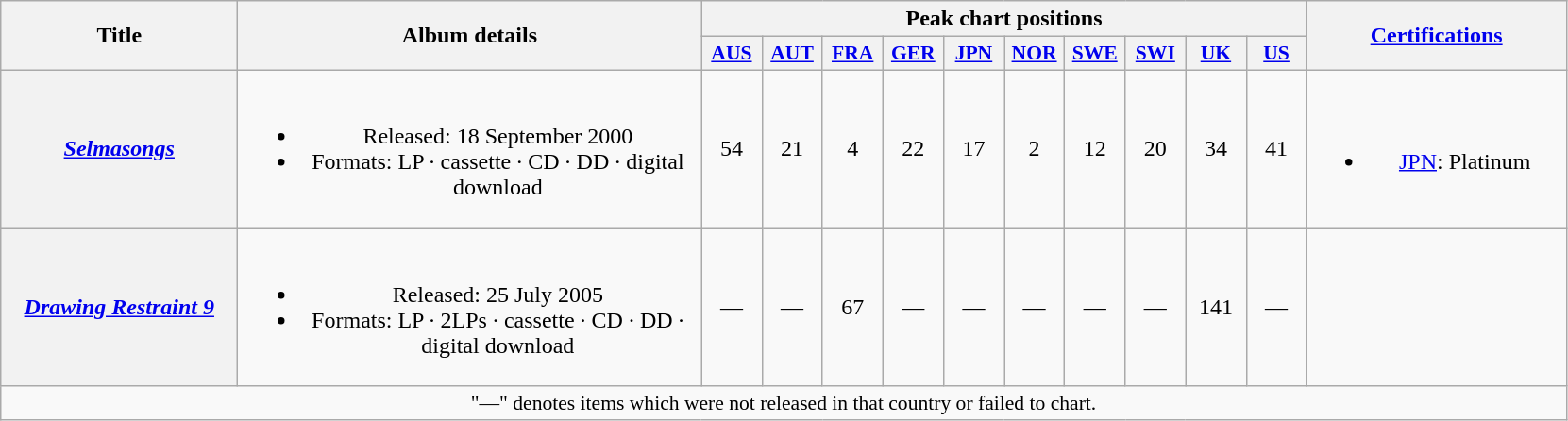<table class="wikitable plainrowheaders" style="text-align:center;" border="1">
<tr>
<th scope="col" rowspan="2" style="width:10em;">Title</th>
<th scope="col" rowspan="2" style="width:20em;">Album details</th>
<th scope="col" colspan="10">Peak chart positions</th>
<th scope="col" rowspan="2" style="width:11em;"><a href='#'>Certifications</a></th>
</tr>
<tr>
<th scope="col" style="width:2.5em;font-size:90%;"><a href='#'>AUS</a><br></th>
<th scope="col" style="width:2.5em;font-size:90%;"><a href='#'>AUT</a><br></th>
<th scope="col" style="width:2.5em;font-size:90%;"><a href='#'>FRA</a><br></th>
<th scope="col" style="width:2.5em;font-size:90%;"><a href='#'>GER</a><br></th>
<th scope="col" style="width:2.5em;font-size:90%;"><a href='#'>JPN</a><br></th>
<th scope="col" style="width:2.5em;font-size:90%;"><a href='#'>NOR</a><br></th>
<th scope="col" style="width:2.5em;font-size:90%;"><a href='#'>SWE</a><br></th>
<th scope="col" style="width:2.5em;font-size:90%;"><a href='#'>SWI</a><br></th>
<th scope="col" style="width:2.5em;font-size:90%;"><a href='#'>UK</a><br></th>
<th scope="col" style="width:2.5em;font-size:90%;"><a href='#'>US</a><br></th>
</tr>
<tr>
<th scope="row"><em><a href='#'>Selmasongs</a></em></th>
<td><br><ul><li>Released: 18 September 2000</li><li>Formats: LP · cassette · CD · DD · digital download</li></ul></td>
<td>54</td>
<td>21</td>
<td>4</td>
<td>22</td>
<td>17</td>
<td>2</td>
<td>12</td>
<td>20</td>
<td>34</td>
<td>41</td>
<td><br><ul><li><a href='#'>JPN</a>: Platinum</li></ul></td>
</tr>
<tr>
<th scope="row"><em><a href='#'>Drawing Restraint 9</a></em></th>
<td><br><ul><li>Released: 25 July 2005</li><li>Formats: LP · 2LPs · cassette · CD · DD · digital download</li></ul></td>
<td>—</td>
<td>—</td>
<td>67</td>
<td>—</td>
<td>—</td>
<td>—</td>
<td>—</td>
<td>—</td>
<td>141</td>
<td>—</td>
<td></td>
</tr>
<tr>
<td colspan="13" align="center" style="font-size:90%;">"—" denotes items which were not released in that country or failed to chart.</td>
</tr>
</table>
